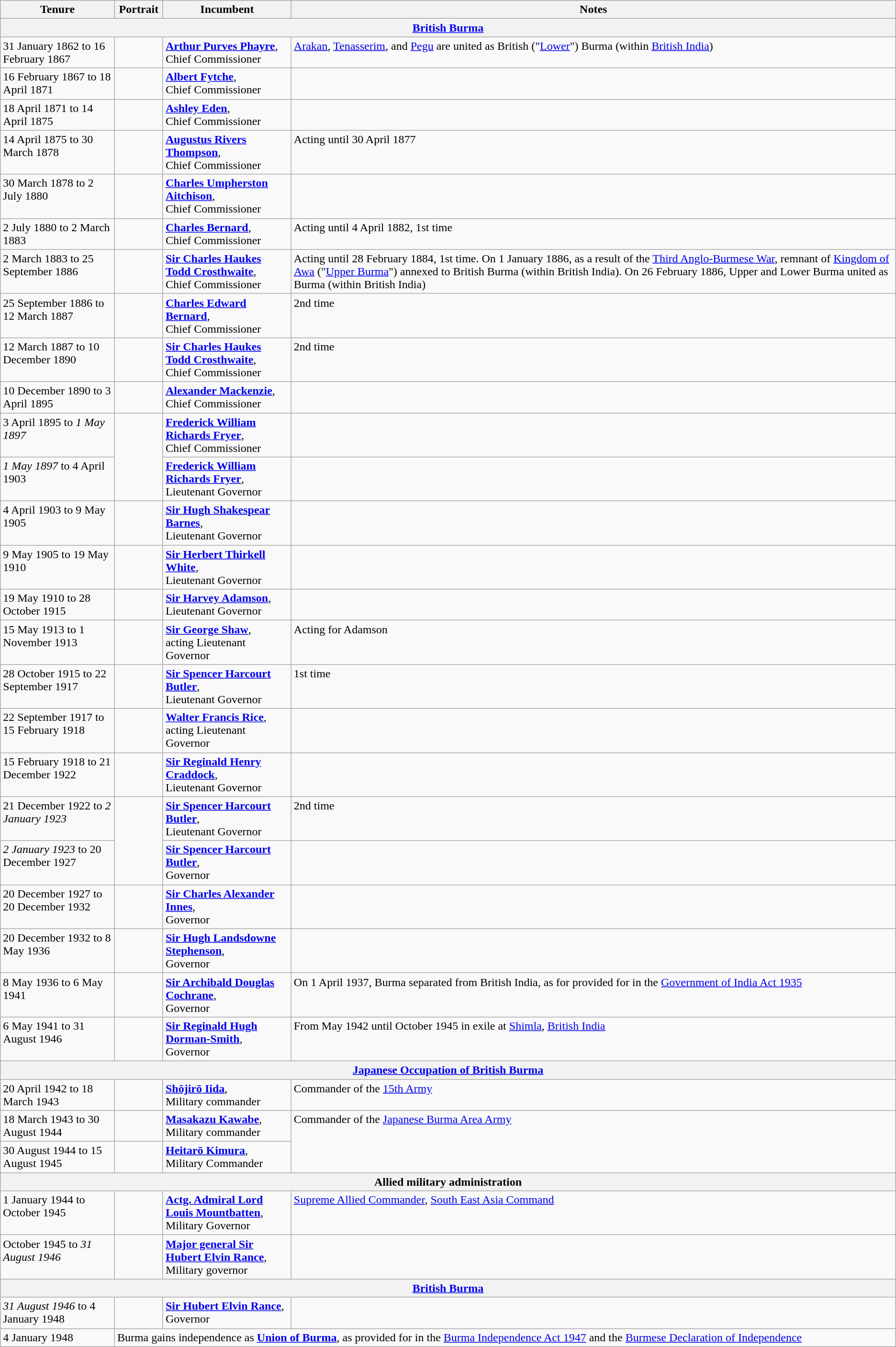<table class="wikitable">
<tr align=left>
<th>Tenure</th>
<th width=60px>Portrait</th>
<th>Incumbent</th>
<th>Notes</th>
</tr>
<tr valign=top>
<th colspan="4"><a href='#'>British Burma</a></th>
</tr>
<tr valign=top>
<td>31 January 1862 to 16 February 1867</td>
<td></td>
<td><strong><a href='#'>Arthur Purves Phayre</a></strong>, <br>Chief Commissioner</td>
<td><a href='#'>Arakan</a>, <a href='#'>Tenasserim</a>, and <a href='#'>Pegu</a> are united as British ("<a href='#'>Lower</a>") Burma (within <a href='#'>British India</a>)</td>
</tr>
<tr valign=top>
<td>16 February 1867 to 18 April 1871</td>
<td></td>
<td><strong><a href='#'>Albert Fytche</a></strong>, <br>Chief Commissioner</td>
<td></td>
</tr>
<tr valign=top>
<td>18 April 1871 to 14 April 1875</td>
<td></td>
<td><strong><a href='#'>Ashley Eden</a></strong>, <br>Chief Commissioner</td>
<td></td>
</tr>
<tr valign=top>
<td>14 April 1875 to 30 March 1878</td>
<td></td>
<td><strong><a href='#'>Augustus Rivers Thompson</a></strong>, <br>Chief Commissioner</td>
<td>Acting until 30 April 1877</td>
</tr>
<tr valign=top>
<td>30 March 1878 to 2 July 1880</td>
<td></td>
<td><strong><a href='#'>Charles Umpherston Aitchison</a></strong>, <br>Chief Commissioner</td>
<td></td>
</tr>
<tr valign=top>
<td>2 July 1880 to 2 March 1883</td>
<td></td>
<td><strong><a href='#'>Charles Bernard</a></strong>, <br>Chief Commissioner</td>
<td>Acting until 4 April 1882, 1st time</td>
</tr>
<tr valign=top>
<td>2 March 1883 to 25 September 1886</td>
<td></td>
<td><strong><a href='#'>Sir Charles Haukes Todd Crosthwaite</a></strong>, <br>Chief Commissioner</td>
<td>Acting until 28 February 1884, 1st time. On 1 January 1886, as a result of the <a href='#'>Third Anglo-Burmese War</a>, remnant of <a href='#'>Kingdom of Awa</a> ("<a href='#'>Upper Burma</a>") annexed to British Burma (within British India). On 26 February 1886, Upper and Lower Burma united as Burma (within British India)</td>
</tr>
<tr valign=top>
<td>25 September 1886 to 12 March 1887</td>
<td></td>
<td><strong><a href='#'>Charles Edward Bernard</a></strong>, <br>Chief Commissioner</td>
<td>2nd time</td>
</tr>
<tr valign=top>
<td>12 March 1887 to 10 December 1890</td>
<td></td>
<td><strong><a href='#'>Sir Charles Haukes Todd Crosthwaite</a></strong>, <br>Chief Commissioner</td>
<td>2nd time</td>
</tr>
<tr valign=top>
<td>10 December 1890 to 3 April 1895</td>
<td></td>
<td><strong><a href='#'>Alexander Mackenzie</a></strong>, <br>Chief Commissioner</td>
<td></td>
</tr>
<tr valign=top>
<td>3 April 1895 to <em>1 May 1897</em></td>
<td rowspan=2></td>
<td><strong><a href='#'>Frederick William Richards Fryer</a></strong>, <br>Chief Commissioner</td>
<td></td>
</tr>
<tr valign=top>
<td><em>1 May 1897</em> to 4 April 1903</td>
<td><strong><a href='#'>Frederick William Richards Fryer</a></strong>, <br>Lieutenant Governor</td>
<td></td>
</tr>
<tr valign=top>
<td>4 April 1903 to 9 May 1905</td>
<td></td>
<td><strong><a href='#'>Sir Hugh Shakespear Barnes</a></strong>, <br>Lieutenant Governor</td>
<td></td>
</tr>
<tr valign=top>
<td>9 May 1905 to 19 May 1910</td>
<td></td>
<td><strong><a href='#'>Sir Herbert Thirkell White</a></strong>, <br>Lieutenant Governor</td>
<td></td>
</tr>
<tr valign=top>
<td>19 May 1910 to 28 October 1915</td>
<td></td>
<td><strong><a href='#'>Sir Harvey Adamson</a></strong>, <br>Lieutenant Governor</td>
<td></td>
</tr>
<tr valign=top>
<td>15 May 1913 to 1 November 1913</td>
<td></td>
<td><strong><a href='#'>Sir George Shaw</a></strong>, <br>acting Lieutenant Governor</td>
<td>Acting for Adamson</td>
</tr>
<tr valign=top>
<td>28 October 1915 to 22 September 1917</td>
<td></td>
<td><strong><a href='#'>Sir Spencer Harcourt Butler</a></strong>, <br>Lieutenant Governor</td>
<td>1st time</td>
</tr>
<tr valign=top>
<td>22 September 1917 to 15 February 1918</td>
<td></td>
<td><strong><a href='#'>Walter Francis Rice</a></strong>, <br>acting Lieutenant Governor</td>
<td></td>
</tr>
<tr valign=top>
<td>15 February 1918 to 21 December 1922</td>
<td></td>
<td><strong><a href='#'>Sir Reginald Henry Craddock</a></strong>, <br>Lieutenant Governor</td>
<td></td>
</tr>
<tr valign=top>
<td>21 December 1922 to <em>2 January 1923</em></td>
<td rowspan=2></td>
<td><strong><a href='#'>Sir Spencer Harcourt Butler</a></strong>, <br>Lieutenant Governor</td>
<td>2nd time</td>
</tr>
<tr valign=top>
<td><em>2 January 1923</em> to 20 December 1927</td>
<td><strong><a href='#'>Sir Spencer Harcourt Butler</a></strong>, <br>Governor</td>
<td></td>
</tr>
<tr valign=top>
<td>20 December 1927 to 20 December 1932</td>
<td></td>
<td><strong><a href='#'>Sir Charles Alexander Innes</a></strong>, <br>Governor</td>
<td></td>
</tr>
<tr valign=top>
<td>20 December 1932 to 8 May 1936</td>
<td></td>
<td><strong><a href='#'>Sir Hugh Landsdowne Stephenson</a></strong>, <br>Governor</td>
<td></td>
</tr>
<tr valign=top>
<td>8 May 1936 to 6 May 1941</td>
<td></td>
<td><strong><a href='#'>Sir Archibald Douglas Cochrane</a></strong>, <br>Governor</td>
<td>On 1 April 1937, Burma separated from British India, as for provided for in the <a href='#'>Government of India Act 1935</a></td>
</tr>
<tr valign=top>
<td>6 May 1941 to 31 August 1946</td>
<td></td>
<td><strong><a href='#'>Sir Reginald Hugh Dorman-Smith</a></strong>, <br>Governor</td>
<td>From May 1942 until October 1945 in exile at <a href='#'>Shimla</a>, <a href='#'>British India</a></td>
</tr>
<tr valign=top>
<th colspan="4"><a href='#'>Japanese Occupation of British Burma</a></th>
</tr>
<tr valign=top>
<td>20 April 1942 to 18 March 1943</td>
<td></td>
<td><strong><a href='#'>Shōjirō Iida</a></strong>, <br>Military commander</td>
<td>Commander of the <a href='#'>15th Army</a></td>
</tr>
<tr valign=top>
<td>18 March 1943 to 30 August 1944</td>
<td></td>
<td><strong><a href='#'>Masakazu Kawabe</a></strong>, <br>Military commander</td>
<td rowspan=2>Commander of the <a href='#'>Japanese Burma Area Army</a></td>
</tr>
<tr valign=top>
<td>30 August 1944 to 15 August 1945</td>
<td></td>
<td><strong><a href='#'>Heitarō Kimura</a></strong>, <br>Military Commander</td>
</tr>
<tr valign=top>
<th colspan="4">Allied military administration</th>
</tr>
<tr valign=top>
<td>1 January 1944 to October 1945</td>
<td></td>
<td><strong><a href='#'>Actg. Admiral Lord Louis Mountbatten</a></strong>, <br>Military Governor</td>
<td><a href='#'>Supreme Allied Commander</a>, <a href='#'>South East Asia Command</a></td>
</tr>
<tr valign=top>
<td>October 1945 to <em>31 August 1946</em></td>
<td></td>
<td><strong><a href='#'>Major general Sir Hubert Elvin Rance</a></strong>, <br>Military governor</td>
<td></td>
</tr>
<tr valign=top>
<th colspan="4"><a href='#'>British Burma</a></th>
</tr>
<tr valign=top>
<td><em>31 August 1946</em> to 4 January 1948</td>
<td></td>
<td><strong><a href='#'>Sir Hubert Elvin Rance</a></strong>, <br>Governor</td>
<td></td>
</tr>
<tr valign=top>
<td>4 January 1948</td>
<td colspan="3">Burma gains independence as <strong><a href='#'>Union of Burma</a></strong>, as provided for in the <a href='#'>Burma Independence Act 1947</a> and the <a href='#'>Burmese Declaration of Independence</a></td>
</tr>
</table>
